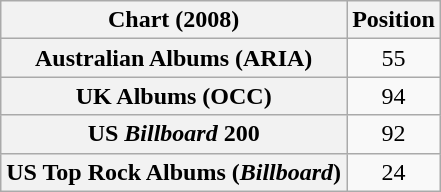<table class="wikitable sortable plainrowheaders" style="text-align:center">
<tr>
<th scope="col">Chart (2008)</th>
<th scope="col">Position</th>
</tr>
<tr>
<th scope="row">Australian Albums (ARIA)</th>
<td>55</td>
</tr>
<tr>
<th scope="row">UK Albums (OCC)</th>
<td>94</td>
</tr>
<tr>
<th scope="row">US <em>Billboard</em> 200</th>
<td>92</td>
</tr>
<tr>
<th scope="row">US Top Rock Albums (<em>Billboard</em>)</th>
<td>24</td>
</tr>
</table>
